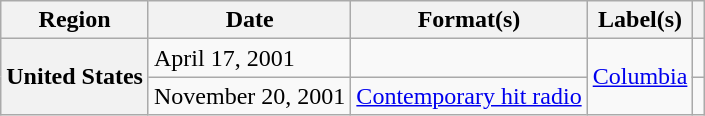<table class="wikitable plainrowheaders">
<tr>
<th scope="col">Region</th>
<th scope="col">Date</th>
<th scope="col">Format(s)</th>
<th scope="col">Label(s)</th>
<th scope="col"></th>
</tr>
<tr>
<th scope="row" rowspan="2">United States</th>
<td>April 17, 2001</td>
<td></td>
<td rowspan="2"><a href='#'>Columbia</a></td>
<td></td>
</tr>
<tr>
<td>November 20, 2001</td>
<td><a href='#'>Contemporary hit radio</a></td>
<td></td>
</tr>
</table>
